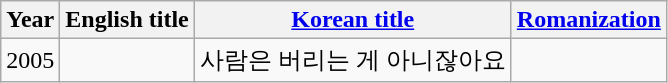<table class="wikitable">
<tr>
<th>Year</th>
<th>English title</th>
<th><a href='#'>Korean title</a></th>
<th><a href='#'>Romanization</a></th>
</tr>
<tr>
<td>2005</td>
<td></td>
<td>사람은 버리는 게 아니잖아요</td>
<td></td>
</tr>
</table>
